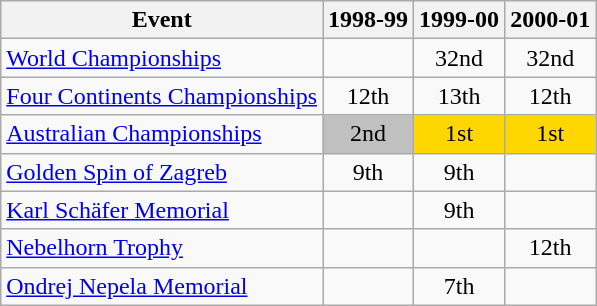<table class="wikitable">
<tr>
<th>Event</th>
<th>1998-99</th>
<th>1999-00</th>
<th>2000-01</th>
</tr>
<tr>
<td><a href='#'>World Championships</a></td>
<td></td>
<td align="center">32nd</td>
<td align="center">32nd</td>
</tr>
<tr>
<td><a href='#'>Four Continents Championships</a></td>
<td align="center">12th</td>
<td align="center">13th</td>
<td align="center">12th</td>
</tr>
<tr>
<td><a href='#'>Australian Championships</a></td>
<td align="center" bgcolor="silver">2nd</td>
<td align="center" bgcolor="gold">1st</td>
<td align="center" bgcolor="gold">1st</td>
</tr>
<tr>
<td><a href='#'>Golden Spin of Zagreb</a></td>
<td align="center">9th</td>
<td align="center">9th</td>
<td></td>
</tr>
<tr>
<td><a href='#'>Karl Schäfer Memorial</a></td>
<td></td>
<td align="center">9th</td>
<td></td>
</tr>
<tr>
<td><a href='#'>Nebelhorn Trophy</a></td>
<td></td>
<td></td>
<td align="center">12th</td>
</tr>
<tr>
<td><a href='#'>Ondrej Nepela Memorial</a></td>
<td></td>
<td align="center">7th</td>
<td></td>
</tr>
</table>
